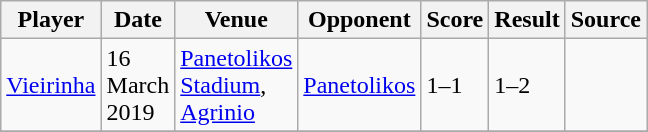<table class="wikitable" style="text-align:left">
<tr>
<th width=10>Player</th>
<th width=10>Date</th>
<th width=20>Venue</th>
<th width=10>Opponent</th>
<th width=10>Score</th>
<th width=10>Result</th>
<th width=10>Source</th>
</tr>
<tr>
<td> <a href='#'>Vieirinha</a></td>
<td>16 March 2019</td>
<td><a href='#'>Panetolikos Stadium</a>, <a href='#'>Agrinio</a></td>
<td><a href='#'>Panetolikos</a></td>
<td>1–1</td>
<td>1–2</td>
<td></td>
</tr>
<tr>
</tr>
</table>
